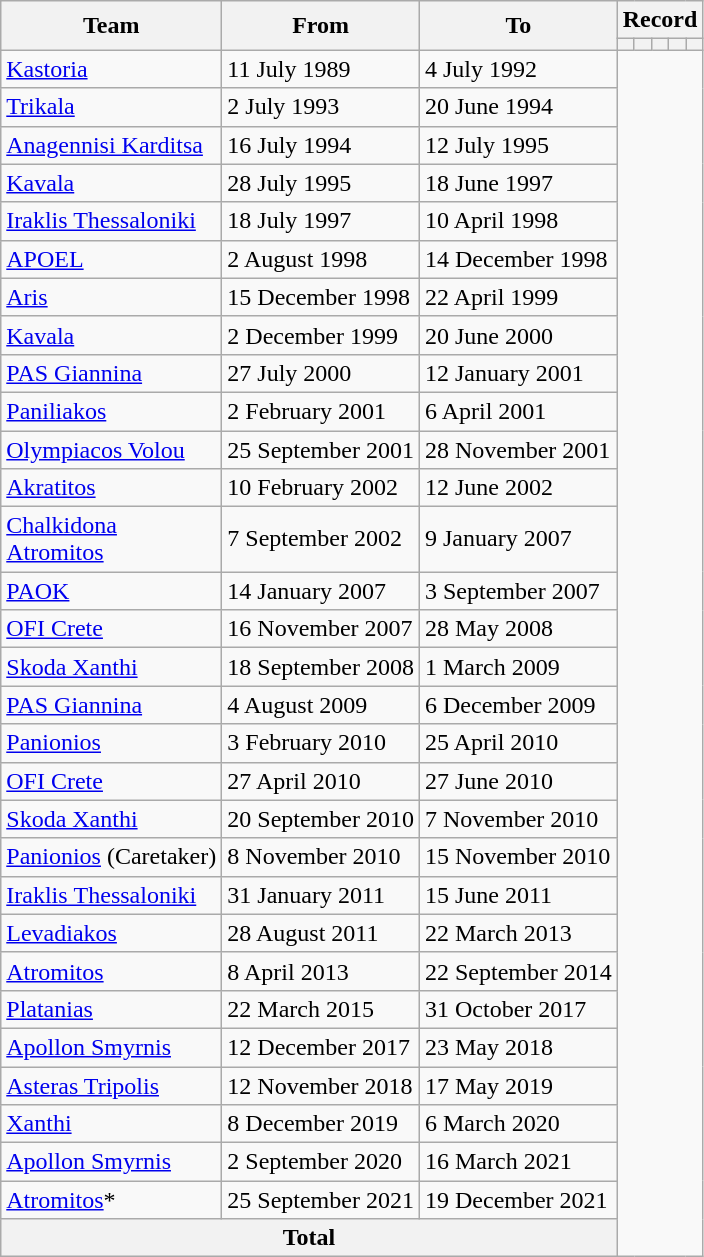<table class="wikitable" style="text-align: center">
<tr>
<th rowspan=2>Team</th>
<th rowspan=2>From</th>
<th rowspan=2>To</th>
<th colspan=5>Record</th>
</tr>
<tr>
<th></th>
<th></th>
<th></th>
<th></th>
<th></th>
</tr>
<tr>
<td align="left"><a href='#'>Kastoria</a></td>
<td align="left">11 July 1989</td>
<td align=left>4 July 1992<br></td>
</tr>
<tr>
<td align="left"><a href='#'>Trikala</a></td>
<td align="left">2 July 1993</td>
<td align=left>20 June 1994<br></td>
</tr>
<tr>
<td align="left"><a href='#'>Anagennisi Karditsa</a></td>
<td align="left">16 July 1994</td>
<td align=left>12 July 1995<br></td>
</tr>
<tr>
<td align="left"><a href='#'>Kavala</a></td>
<td align="left">28 July 1995</td>
<td align=left>18 June 1997<br></td>
</tr>
<tr>
<td align="left"><a href='#'>Iraklis Thessaloniki</a></td>
<td align="left">18 July 1997</td>
<td align=left>10 April 1998<br></td>
</tr>
<tr>
<td align="left"><a href='#'>APOEL</a></td>
<td align="left">2 August 1998</td>
<td align=left>14 December 1998<br></td>
</tr>
<tr>
<td align="left"><a href='#'>Aris</a></td>
<td align="left">15 December 1998</td>
<td align=left>22 April 1999<br></td>
</tr>
<tr>
<td align="left"><a href='#'>Kavala</a></td>
<td align="left">2 December 1999</td>
<td align=left>20 June 2000<br></td>
</tr>
<tr>
<td align="left"><a href='#'>PAS Giannina</a></td>
<td align="left">27 July 2000</td>
<td align=left>12 January 2001<br></td>
</tr>
<tr>
<td align="left"><a href='#'>Paniliakos</a></td>
<td align="left">2 February 2001</td>
<td align=left>6 April 2001<br></td>
</tr>
<tr>
<td align="left"><a href='#'>Olympiacos Volou</a></td>
<td align="left">25 September 2001</td>
<td align=left>28 November 2001<br></td>
</tr>
<tr>
<td align="left"><a href='#'>Akratitos</a></td>
<td align="left">10 February 2002</td>
<td align=left>12 June 2002<br></td>
</tr>
<tr>
<td align="left"><a href='#'>Chalkidona</a><br><a href='#'>Atromitos</a></td>
<td align="left">7 September 2002</td>
<td align=left>9 January 2007<br></td>
</tr>
<tr>
<td align="left"><a href='#'>PAOK</a></td>
<td align="left">14 January 2007</td>
<td align=left>3 September 2007<br></td>
</tr>
<tr>
<td align="left"><a href='#'>OFI Crete</a></td>
<td align="left">16 November 2007</td>
<td align=left>28 May 2008<br></td>
</tr>
<tr>
<td align="left"><a href='#'>Skoda Xanthi</a></td>
<td align="left">18 September 2008</td>
<td align=left>1 March 2009<br></td>
</tr>
<tr>
<td align="left"><a href='#'>PAS Giannina</a></td>
<td align="left">4 August 2009</td>
<td align=left>6 December 2009<br></td>
</tr>
<tr>
<td align="left"><a href='#'>Panionios</a></td>
<td align="left">3 February 2010</td>
<td align=left>25 April 2010<br></td>
</tr>
<tr>
<td align="left"><a href='#'>OFI Crete</a></td>
<td align="left">27 April 2010</td>
<td align=left>27 June 2010<br></td>
</tr>
<tr>
<td align="left"><a href='#'>Skoda Xanthi</a></td>
<td align="left">20 September 2010</td>
<td align=left>7 November 2010<br></td>
</tr>
<tr>
<td align="left"><a href='#'>Panionios</a> (Caretaker)</td>
<td align="left">8 November 2010</td>
<td align=left>15 November 2010<br></td>
</tr>
<tr>
<td align="left"><a href='#'>Iraklis Τhessaloniki</a></td>
<td align="left">31 January 2011</td>
<td align=left>15 June 2011<br></td>
</tr>
<tr>
<td align="left"><a href='#'>Levadiakos</a></td>
<td align="left">28 August 2011</td>
<td align=left>22 March 2013<br></td>
</tr>
<tr>
<td align="left"><a href='#'>Atromitos</a></td>
<td align="left">8 April 2013</td>
<td align=left>22 September 2014<br></td>
</tr>
<tr>
<td align="left"><a href='#'>Platanias</a></td>
<td align="left">22 March 2015</td>
<td align=left>31 October 2017<br></td>
</tr>
<tr>
<td align="left"><a href='#'>Apollon Smyrnis</a></td>
<td align="left">12 December 2017</td>
<td align=left>23 May 2018<br></td>
</tr>
<tr>
<td align="left"><a href='#'>Asteras Tripolis</a></td>
<td align="left">12 Νοvember 2018</td>
<td align=left>17 May 2019<br></td>
</tr>
<tr>
<td align="left"><a href='#'>Xanthi</a></td>
<td align="left">8 December 2019</td>
<td align=left>6 March 2020<br></td>
</tr>
<tr>
<td align="left"><a href='#'>Apollon Smyrnis</a></td>
<td align="left">2 September 2020</td>
<td align=left>16 March 2021<br></td>
</tr>
<tr>
<td align="left"><a href='#'>Atromitos</a>*</td>
<td align="left">25 September 2021</td>
<td align=left>19 December 2021<br></td>
</tr>
<tr>
<th colspan="3">Total<br></th>
</tr>
</table>
